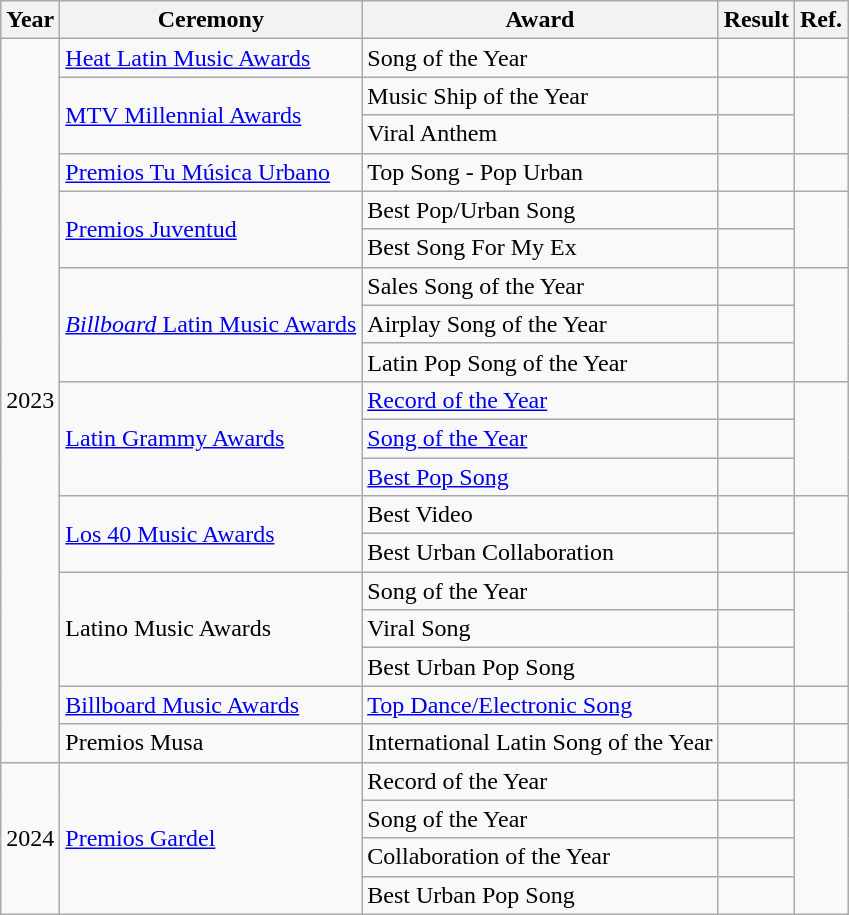<table class="wikitable plainrowheaders">
<tr>
<th scope="col">Year</th>
<th scope="col">Ceremony</th>
<th scope="col">Award</th>
<th scope="col">Result</th>
<th scope="col">Ref.</th>
</tr>
<tr>
<td rowspan="19" scope="row">2023</td>
<td rowspan="1" scope="row"><a href='#'>Heat Latin Music Awards</a></td>
<td>Song of the Year</td>
<td></td>
<td rowspan="1"></td>
</tr>
<tr>
<td rowspan="2" scope="row"><a href='#'>MTV Millennial Awards</a></td>
<td>Music Ship of the Year</td>
<td></td>
<td rowspan="2"></td>
</tr>
<tr>
<td>Viral Anthem</td>
<td></td>
</tr>
<tr>
<td rowspan="1" scope="row"><a href='#'>Premios Tu Música Urbano</a></td>
<td>Top Song - Pop Urban</td>
<td></td>
<td rowspan="1"></td>
</tr>
<tr>
<td rowspan="2" scope="row"><a href='#'>Premios Juventud</a></td>
<td>Best Pop/Urban Song</td>
<td></td>
<td rowspan="2"></td>
</tr>
<tr>
<td>Best Song For My Ex</td>
<td></td>
</tr>
<tr>
<td rowspan="3" scope="row"><a href='#'><em>Billboard</em> Latin Music Awards</a></td>
<td>Sales Song of the Year</td>
<td></td>
<td rowspan="3"></td>
</tr>
<tr>
<td>Airplay Song of the Year</td>
<td></td>
</tr>
<tr>
<td>Latin Pop Song of the Year</td>
<td></td>
</tr>
<tr>
<td rowspan="3"><a href='#'>Latin Grammy Awards</a></td>
<td><a href='#'>Record of the Year</a></td>
<td></td>
<td rowspan="3"></td>
</tr>
<tr>
<td><a href='#'>Song of the Year</a></td>
<td></td>
</tr>
<tr>
<td><a href='#'>Best Pop Song</a></td>
<td></td>
</tr>
<tr>
<td rowspan="2" scope="row"><a href='#'>Los 40 Music Awards</a></td>
<td>Best Video</td>
<td></td>
<td rowspan="2"></td>
</tr>
<tr>
<td>Best Urban Collaboration</td>
<td></td>
</tr>
<tr>
<td rowspan="3" scope="row">Latino Music Awards</td>
<td>Song of the Year</td>
<td></td>
<td rowspan="3"></td>
</tr>
<tr>
<td>Viral Song</td>
<td></td>
</tr>
<tr>
<td>Best Urban Pop Song</td>
<td></td>
</tr>
<tr>
<td><a href='#'>Billboard Music Awards</a></td>
<td><a href='#'>Top Dance/Electronic Song</a></td>
<td></td>
<td></td>
</tr>
<tr>
<td>Premios Musa</td>
<td>International Latin Song of the Year</td>
<td></td>
<td></td>
</tr>
<tr>
<td rowspan="4">2024</td>
<td rowspan="4"><a href='#'>Premios Gardel</a></td>
<td>Record of the Year</td>
<td></td>
<td rowspan="4"><br></td>
</tr>
<tr>
<td>Song of the Year</td>
<td></td>
</tr>
<tr>
<td>Collaboration of the Year</td>
<td></td>
</tr>
<tr>
<td>Best Urban Pop Song</td>
<td></td>
</tr>
</table>
